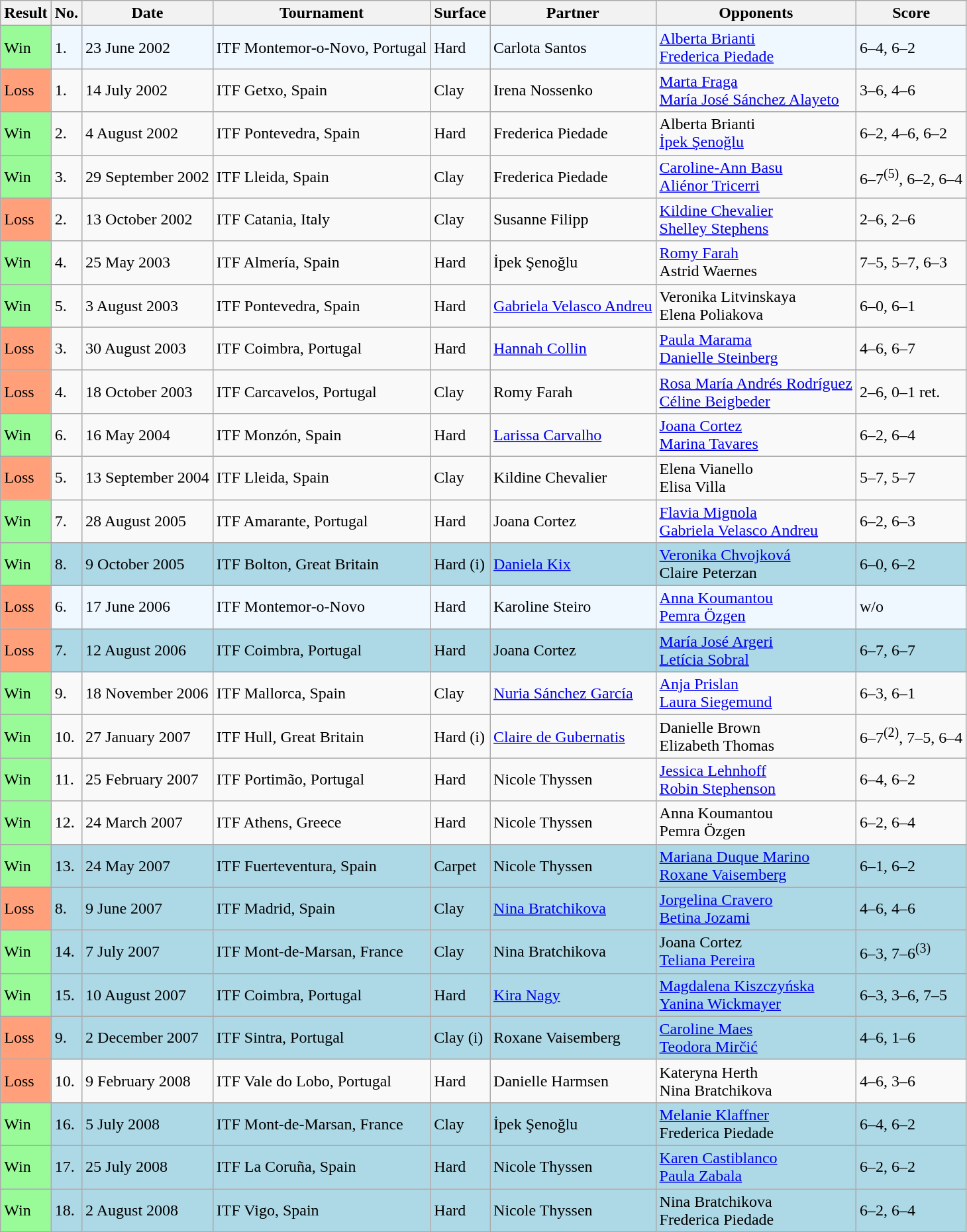<table class="sortable wikitable">
<tr>
<th>Result</th>
<th>No.</th>
<th>Date</th>
<th>Tournament</th>
<th>Surface</th>
<th>Partner</th>
<th>Opponents</th>
<th class="unsortable">Score</th>
</tr>
<tr style="background:#f0f8ff;">
<td style="background:#98fb98;">Win</td>
<td>1.</td>
<td>23 June 2002</td>
<td>ITF Montemor-o-Novo, Portugal</td>
<td>Hard</td>
<td> Carlota Santos</td>
<td> <a href='#'>Alberta Brianti</a> <br>  <a href='#'>Frederica Piedade</a></td>
<td>6–4, 6–2</td>
</tr>
<tr>
<td style="background:#ffa07a;">Loss</td>
<td>1.</td>
<td>14 July 2002</td>
<td>ITF Getxo, Spain</td>
<td>Clay</td>
<td> Irena Nossenko</td>
<td> <a href='#'>Marta Fraga</a> <br>  <a href='#'>María José Sánchez Alayeto</a></td>
<td>3–6, 4–6</td>
</tr>
<tr>
<td style="background:#98fb98;">Win</td>
<td>2.</td>
<td>4 August 2002</td>
<td>ITF Pontevedra, Spain</td>
<td>Hard</td>
<td> Frederica Piedade</td>
<td> Alberta Brianti <br>  <a href='#'>İpek Şenoğlu</a></td>
<td>6–2, 4–6, 6–2</td>
</tr>
<tr>
<td style="background:#98fb98;">Win</td>
<td>3.</td>
<td>29 September 2002</td>
<td>ITF Lleida, Spain</td>
<td>Clay</td>
<td> Frederica Piedade</td>
<td> <a href='#'>Caroline-Ann Basu</a> <br>  <a href='#'>Aliénor Tricerri</a></td>
<td>6–7<sup>(5)</sup>, 6–2, 6–4</td>
</tr>
<tr>
<td style="background:#ffa07a;">Loss</td>
<td>2.</td>
<td>13 October 2002</td>
<td>ITF Catania, Italy</td>
<td>Clay</td>
<td> Susanne Filipp</td>
<td> <a href='#'>Kildine Chevalier</a> <br>  <a href='#'>Shelley Stephens</a></td>
<td>2–6, 2–6</td>
</tr>
<tr>
<td style="background:#98fb98;">Win</td>
<td>4.</td>
<td>25 May 2003</td>
<td>ITF Almería, Spain</td>
<td>Hard</td>
<td> İpek Şenoğlu</td>
<td> <a href='#'>Romy Farah</a> <br>  Astrid Waernes</td>
<td>7–5, 5–7, 6–3</td>
</tr>
<tr>
<td style="background:#98fb98;">Win</td>
<td>5.</td>
<td>3 August 2003</td>
<td>ITF Pontevedra, Spain</td>
<td>Hard</td>
<td> <a href='#'>Gabriela Velasco Andreu</a></td>
<td> Veronika Litvinskaya <br>  Elena Poliakova</td>
<td>6–0, 6–1</td>
</tr>
<tr>
<td style="background:#ffa07a;">Loss</td>
<td>3.</td>
<td>30 August 2003</td>
<td>ITF Coimbra, Portugal</td>
<td>Hard</td>
<td> <a href='#'>Hannah Collin</a></td>
<td> <a href='#'>Paula Marama</a> <br>  <a href='#'>Danielle Steinberg</a></td>
<td>4–6, 6–7</td>
</tr>
<tr>
<td style="background:#ffa07a;">Loss</td>
<td>4.</td>
<td>18 October 2003</td>
<td>ITF Carcavelos, Portugal</td>
<td>Clay</td>
<td> Romy Farah</td>
<td> <a href='#'>Rosa María Andrés Rodríguez</a> <br>  <a href='#'>Céline Beigbeder</a></td>
<td>2–6, 0–1 ret.</td>
</tr>
<tr>
<td style="background:#98fb98;">Win</td>
<td>6.</td>
<td>16 May 2004</td>
<td>ITF Monzón, Spain</td>
<td>Hard</td>
<td> <a href='#'>Larissa Carvalho</a></td>
<td> <a href='#'>Joana Cortez</a> <br>  <a href='#'>Marina Tavares</a></td>
<td>6–2, 6–4</td>
</tr>
<tr>
<td style="background:#ffa07a;">Loss</td>
<td>5.</td>
<td>13 September 2004</td>
<td>ITF Lleida, Spain</td>
<td>Clay</td>
<td> Kildine Chevalier</td>
<td> Elena Vianello <br>  Elisa Villa</td>
<td>5–7, 5–7</td>
</tr>
<tr>
<td style="background:#98fb98;">Win</td>
<td>7.</td>
<td>28 August 2005</td>
<td>ITF Amarante, Portugal</td>
<td>Hard</td>
<td> Joana Cortez</td>
<td> <a href='#'>Flavia Mignola</a> <br>  <a href='#'>Gabriela Velasco Andreu</a></td>
<td>6–2, 6–3</td>
</tr>
<tr style="background:lightblue;">
<td style="background:#98fb98;">Win</td>
<td>8.</td>
<td>9 October 2005</td>
<td>ITF Bolton, Great Britain</td>
<td>Hard (i)</td>
<td> <a href='#'>Daniela Kix</a></td>
<td> <a href='#'>Veronika Chvojková</a> <br>  Claire Peterzan</td>
<td>6–0, 6–2</td>
</tr>
<tr style="background:#f0f8ff;">
<td style="background:#ffa07a;">Loss</td>
<td>6.</td>
<td>17 June 2006</td>
<td>ITF Montemor-o-Novo</td>
<td>Hard</td>
<td> Karoline Steiro</td>
<td> <a href='#'>Anna Koumantou</a> <br>  <a href='#'>Pemra Özgen</a></td>
<td>w/o</td>
</tr>
<tr style="background:lightblue;">
<td style="background:#ffa07a;">Loss</td>
<td>7.</td>
<td>12 August 2006</td>
<td>ITF Coimbra, Portugal</td>
<td>Hard</td>
<td> Joana Cortez</td>
<td> <a href='#'>María José Argeri</a> <br>  <a href='#'>Letícia Sobral</a></td>
<td>6–7, 6–7</td>
</tr>
<tr>
<td style="background:#98fb98;">Win</td>
<td>9.</td>
<td>18 November 2006</td>
<td>ITF Mallorca, Spain</td>
<td>Clay</td>
<td> <a href='#'>Nuria Sánchez García</a></td>
<td> <a href='#'>Anja Prislan</a> <br>  <a href='#'>Laura Siegemund</a></td>
<td>6–3, 6–1</td>
</tr>
<tr>
<td style="background:#98fb98;">Win</td>
<td>10.</td>
<td>27 January 2007</td>
<td>ITF Hull, Great Britain</td>
<td>Hard (i)</td>
<td> <a href='#'>Claire de Gubernatis</a></td>
<td> Danielle Brown <br>  Elizabeth Thomas</td>
<td>6–7<sup>(2)</sup>, 7–5, 6–4</td>
</tr>
<tr>
<td style="background:#98fb98;">Win</td>
<td>11.</td>
<td>25 February 2007</td>
<td>ITF Portimão, Portugal</td>
<td>Hard</td>
<td> Nicole Thyssen</td>
<td> <a href='#'>Jessica Lehnhoff</a> <br>  <a href='#'>Robin Stephenson</a></td>
<td>6–4, 6–2</td>
</tr>
<tr>
<td style="background:#98fb98;">Win</td>
<td>12.</td>
<td>24 March 2007</td>
<td>ITF Athens, Greece</td>
<td>Hard</td>
<td> Nicole Thyssen</td>
<td> Anna Koumantou <br>  Pemra Özgen</td>
<td>6–2, 6–4</td>
</tr>
<tr style="background:lightblue;">
<td style="background:#98fb98;">Win</td>
<td>13.</td>
<td>24 May 2007</td>
<td>ITF Fuerteventura, Spain</td>
<td>Carpet</td>
<td> Nicole Thyssen</td>
<td> <a href='#'>Mariana Duque Marino</a> <br>  <a href='#'>Roxane Vaisemberg</a></td>
<td>6–1, 6–2</td>
</tr>
<tr style="background:lightblue;">
<td style="background:#ffa07a;">Loss</td>
<td>8.</td>
<td>9 June 2007</td>
<td>ITF Madrid, Spain</td>
<td>Clay</td>
<td> <a href='#'>Nina Bratchikova</a></td>
<td> <a href='#'>Jorgelina Cravero</a> <br>  <a href='#'>Betina Jozami</a></td>
<td>4–6, 4–6</td>
</tr>
<tr style="background:lightblue;">
<td style="background:#98fb98;">Win</td>
<td>14.</td>
<td>7 July 2007</td>
<td>ITF Mont-de-Marsan, France</td>
<td>Clay</td>
<td> Nina Bratchikova</td>
<td> Joana Cortez <br>  <a href='#'>Teliana Pereira</a></td>
<td>6–3, 7–6<sup>(3)</sup></td>
</tr>
<tr style="background:lightblue;">
<td style="background:#98fb98;">Win</td>
<td>15.</td>
<td>10 August 2007</td>
<td>ITF Coimbra, Portugal</td>
<td>Hard</td>
<td> <a href='#'>Kira Nagy</a></td>
<td> <a href='#'>Magdalena Kiszczyńska</a> <br>  <a href='#'>Yanina Wickmayer</a></td>
<td>6–3, 3–6, 7–5</td>
</tr>
<tr style="background:lightblue;">
<td style="background:#ffa07a;">Loss</td>
<td>9.</td>
<td>2 December 2007</td>
<td>ITF Sintra, Portugal</td>
<td>Clay (i)</td>
<td> Roxane Vaisemberg</td>
<td> <a href='#'>Caroline Maes</a> <br>  <a href='#'>Teodora Mirčić</a></td>
<td>4–6, 1–6</td>
</tr>
<tr>
<td style="background:#ffa07a;">Loss</td>
<td>10.</td>
<td>9 February 2008</td>
<td>ITF Vale do Lobo, Portugal</td>
<td>Hard</td>
<td> Danielle Harmsen</td>
<td> Kateryna Herth <br>  Nina Bratchikova</td>
<td>4–6, 3–6</td>
</tr>
<tr style="background:lightblue;">
<td style="background:#98fb98;">Win</td>
<td>16.</td>
<td>5 July 2008</td>
<td>ITF Mont-de-Marsan, France</td>
<td>Clay</td>
<td> İpek Şenoğlu</td>
<td> <a href='#'>Melanie Klaffner</a> <br>  Frederica Piedade</td>
<td>6–4, 6–2</td>
</tr>
<tr style="background:lightblue;">
<td style="background:#98fb98;">Win</td>
<td>17.</td>
<td>25 July 2008</td>
<td>ITF La Coruña, Spain</td>
<td>Hard</td>
<td> Nicole Thyssen</td>
<td> <a href='#'>Karen Castiblanco</a> <br>  <a href='#'>Paula Zabala</a></td>
<td>6–2, 6–2</td>
</tr>
<tr style="background:lightblue;">
<td style="background:#98fb98;">Win</td>
<td>18.</td>
<td>2 August 2008</td>
<td>ITF Vigo, Spain</td>
<td>Hard</td>
<td> Nicole Thyssen</td>
<td> Nina Bratchikova <br>  Frederica Piedade</td>
<td>6–2, 6–4</td>
</tr>
</table>
